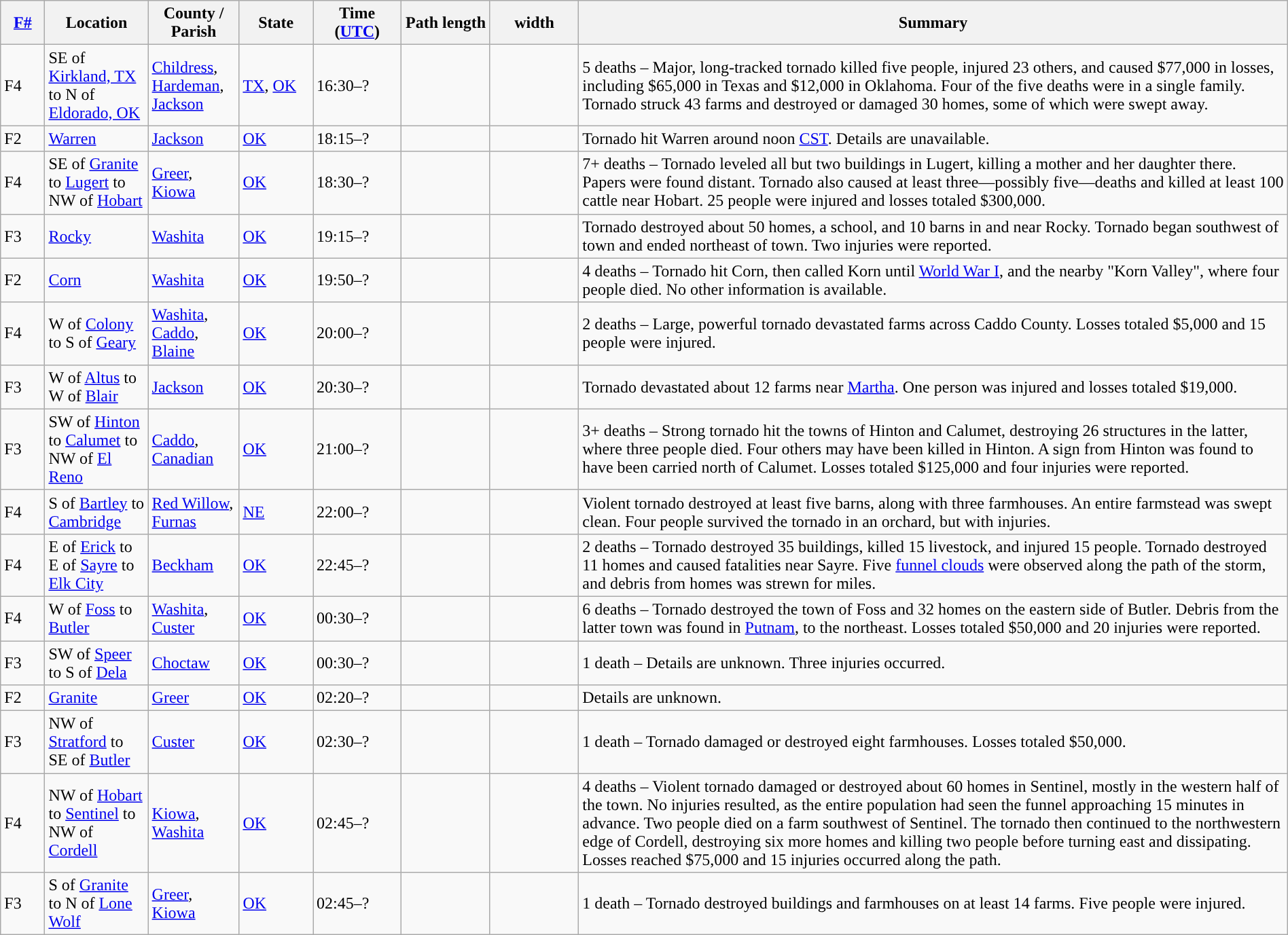<table class="wikitable sortable" style="width:100%;">
<tr>
<th scope="col"  style="width:3%; text-align:center;"><a href='#'>F#</a></th>
<th scope="col"  style="width:7%; text-align:center;" class="unsortable">Location</th>
<th scope="col"  style="width:6%; text-align:center;" class="unsortable">County / Parish</th>
<th scope="col"  style="width:5%; text-align:center;">State</th>
<th scope="col"  style="width:6%; text-align:center;">Time (<a href='#'>UTC</a>)</th>
<th scope="col"  style="width:6%; text-align:center;">Path length</th>
<th scope="col"  style="width:6%; text-align:center;"> width</th>
<th scope="col" class="unsortable" style="width:48%; text-align:center;">Summary</th>
</tr>
<tr>
<td>F4</td>
<td>SE of <a href='#'>Kirkland, TX</a> to N of <a href='#'>Eldorado, OK</a></td>
<td><a href='#'>Childress</a>, <a href='#'>Hardeman</a>, <a href='#'>Jackson</a></td>
<td><a href='#'>TX</a>, <a href='#'>OK</a></td>
<td>16:30–?</td>
<td></td>
<td></td>
<td>5 deaths – Major, long-tracked tornado killed five people, injured 23 others, and caused $77,000 in losses, including $65,000 in Texas and $12,000 in Oklahoma. Four of the five deaths were in a single family. Tornado struck 43 farms and destroyed or damaged 30 homes, some of which were swept away.</td>
</tr>
<tr>
<td>F2</td>
<td><a href='#'>Warren</a></td>
<td><a href='#'>Jackson</a></td>
<td><a href='#'>OK</a></td>
<td>18:15–?</td>
<td></td>
<td></td>
<td>Tornado hit Warren around noon <a href='#'>CST</a>. Details are unavailable.</td>
</tr>
<tr>
<td>F4</td>
<td>SE of <a href='#'>Granite</a> to <a href='#'>Lugert</a> to NW of <a href='#'>Hobart</a></td>
<td><a href='#'>Greer</a>, <a href='#'>Kiowa</a></td>
<td><a href='#'>OK</a></td>
<td>18:30–?</td>
<td></td>
<td></td>
<td>7+ deaths – Tornado leveled all but two buildings in Lugert, killing a mother and her daughter there. Papers were found  distant. Tornado also caused at least three—possibly five—deaths and killed at least 100 cattle near Hobart. 25 people were injured and losses totaled $300,000.</td>
</tr>
<tr>
<td>F3</td>
<td><a href='#'>Rocky</a></td>
<td><a href='#'>Washita</a></td>
<td><a href='#'>OK</a></td>
<td>19:15–?</td>
<td></td>
<td></td>
<td>Tornado destroyed about 50 homes, a school, and 10 barns in and near Rocky. Tornado began  southwest of town and ended  northeast of town. Two injuries were reported.</td>
</tr>
<tr>
<td>F2</td>
<td><a href='#'>Corn</a></td>
<td><a href='#'>Washita</a></td>
<td><a href='#'>OK</a></td>
<td>19:50–?</td>
<td></td>
<td></td>
<td>4 deaths – Tornado hit Corn, then called Korn until <a href='#'>World War I</a>, and the nearby "Korn Valley", where four people died. No other information is available.</td>
</tr>
<tr>
<td>F4</td>
<td>W of <a href='#'>Colony</a> to S of <a href='#'>Geary</a></td>
<td><a href='#'>Washita</a>, <a href='#'>Caddo</a>, <a href='#'>Blaine</a></td>
<td><a href='#'>OK</a></td>
<td>20:00–?</td>
<td></td>
<td></td>
<td>2 deaths – Large, powerful tornado devastated farms across Caddo County. Losses totaled $5,000 and 15 people were injured.</td>
</tr>
<tr>
<td>F3</td>
<td>W of <a href='#'>Altus</a> to W of <a href='#'>Blair</a></td>
<td><a href='#'>Jackson</a></td>
<td><a href='#'>OK</a></td>
<td>20:30–?</td>
<td></td>
<td></td>
<td>Tornado devastated about 12 farms near <a href='#'>Martha</a>. One person was injured and losses totaled $19,000.</td>
</tr>
<tr>
<td>F3</td>
<td>SW of <a href='#'>Hinton</a> to <a href='#'>Calumet</a> to NW of <a href='#'>El Reno</a></td>
<td><a href='#'>Caddo</a>, <a href='#'>Canadian</a></td>
<td><a href='#'>OK</a></td>
<td>21:00–?</td>
<td></td>
<td></td>
<td>3+ deaths – Strong tornado hit the towns of Hinton and Calumet, destroying 26 structures in the latter, where three people died. Four others may have been killed in Hinton. A sign from Hinton was found to have been carried north of Calumet. Losses totaled $125,000 and four injuries were reported.</td>
</tr>
<tr>
<td>F4</td>
<td>S of <a href='#'>Bartley</a> to <a href='#'>Cambridge</a></td>
<td><a href='#'>Red Willow</a>, <a href='#'>Furnas</a></td>
<td><a href='#'>NE</a></td>
<td>22:00–?</td>
<td></td>
<td></td>
<td>Violent tornado destroyed at least five barns, along with three farmhouses. An entire farmstead was swept clean. Four people survived the tornado in an orchard, but with injuries.</td>
</tr>
<tr>
<td>F4</td>
<td>E of <a href='#'>Erick</a> to E of <a href='#'>Sayre</a> to <a href='#'>Elk City</a></td>
<td><a href='#'>Beckham</a></td>
<td><a href='#'>OK</a></td>
<td>22:45–?</td>
<td></td>
<td></td>
<td>2 deaths – Tornado destroyed 35 buildings, killed 15 livestock, and injured 15 people. Tornado destroyed 11 homes and caused fatalities near Sayre. Five <a href='#'>funnel clouds</a> were observed along the path of the storm, and debris from homes was strewn for miles.</td>
</tr>
<tr>
<td>F4</td>
<td>W of <a href='#'>Foss</a> to <a href='#'>Butler</a></td>
<td><a href='#'>Washita</a>, <a href='#'>Custer</a></td>
<td><a href='#'>OK</a></td>
<td>00:30–?</td>
<td></td>
<td></td>
<td>6 deaths – Tornado destroyed the town of Foss and 32 homes on the eastern side of Butler. Debris from the latter town was found in <a href='#'>Putnam</a>,  to the northeast. Losses totaled $50,000 and 20 injuries were reported.</td>
</tr>
<tr>
<td>F3</td>
<td>SW of <a href='#'>Speer</a> to S of <a href='#'>Dela</a></td>
<td><a href='#'>Choctaw</a></td>
<td><a href='#'>OK</a></td>
<td>00:30–?</td>
<td></td>
<td></td>
<td>1 death – Details are unknown. Three injuries occurred.</td>
</tr>
<tr>
<td>F2</td>
<td><a href='#'>Granite</a></td>
<td><a href='#'>Greer</a></td>
<td><a href='#'>OK</a></td>
<td>02:20–?</td>
<td></td>
<td></td>
<td>Details are unknown.</td>
</tr>
<tr>
<td>F3</td>
<td>NW of <a href='#'>Stratford</a> to SE of <a href='#'>Butler</a></td>
<td><a href='#'>Custer</a></td>
<td><a href='#'>OK</a></td>
<td>02:30–?</td>
<td></td>
<td></td>
<td>1 death – Tornado damaged or destroyed eight farmhouses. Losses totaled $50,000.</td>
</tr>
<tr>
<td>F4</td>
<td>NW of <a href='#'>Hobart</a> to <a href='#'>Sentinel</a> to NW of <a href='#'>Cordell</a></td>
<td><a href='#'>Kiowa</a>, <a href='#'>Washita</a></td>
<td><a href='#'>OK</a></td>
<td>02:45–?</td>
<td></td>
<td></td>
<td>4 deaths – Violent tornado damaged or destroyed about 60 homes in Sentinel, mostly in the western half of the town. No injuries resulted, as the entire population had seen the funnel approaching 15 minutes in advance. Two people died on a farm southwest of Sentinel. The tornado then continued to the northwestern edge of Cordell, destroying six more homes and killing two people before turning east and dissipating. Losses reached $75,000 and 15 injuries occurred along the path.</td>
</tr>
<tr>
<td>F3</td>
<td>S of <a href='#'>Granite</a> to N of <a href='#'>Lone Wolf</a></td>
<td><a href='#'>Greer</a>, <a href='#'>Kiowa</a></td>
<td><a href='#'>OK</a></td>
<td>02:45–?</td>
<td></td>
<td></td>
<td>1 death – Tornado destroyed buildings and farmhouses on at least 14 farms. Five people were injured.</td>
</tr>
</table>
